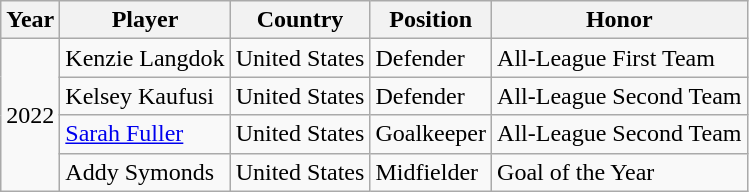<table class="wikitable">
<tr>
<th>Year</th>
<th>Player</th>
<th>Country</th>
<th>Position</th>
<th>Honor</th>
</tr>
<tr>
<td rowspan=4>2022</td>
<td>Kenzie Langdok</td>
<td> United States</td>
<td>Defender</td>
<td>All-League First Team</td>
</tr>
<tr>
<td>Kelsey Kaufusi</td>
<td> United States</td>
<td>Defender</td>
<td>All-League Second Team</td>
</tr>
<tr>
<td><a href='#'>Sarah Fuller</a></td>
<td> United States</td>
<td>Goalkeeper</td>
<td>All-League Second Team</td>
</tr>
<tr>
<td>Addy Symonds</td>
<td> United States</td>
<td>Midfielder</td>
<td>Goal of the Year</td>
</tr>
</table>
